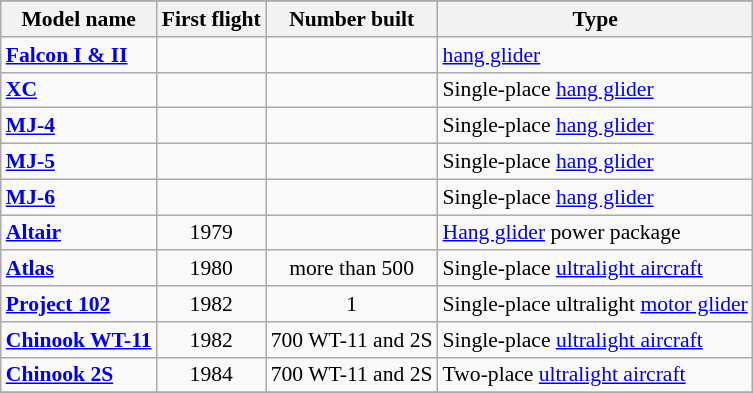<table class="wikitable" align=center style="font-size:90%;">
<tr>
</tr>
<tr style="background:#efefef;">
<th>Model name</th>
<th>First flight</th>
<th>Number built</th>
<th>Type</th>
</tr>
<tr>
<td align=left><strong><a href='#'>Falcon I & II</a></strong></td>
<td align=center></td>
<td align=center></td>
<td align=left><a href='#'>hang glider</a></td>
</tr>
<tr>
<td align=left><strong><a href='#'>XC</a></strong></td>
<td align=center></td>
<td align=center></td>
<td align=left>Single-place <a href='#'>hang glider</a></td>
</tr>
<tr>
<td align=left><strong><a href='#'>MJ-4</a></strong></td>
<td align=center></td>
<td align=center></td>
<td align=left>Single-place <a href='#'>hang glider</a></td>
</tr>
<tr>
<td align=left><strong><a href='#'>MJ-5</a></strong></td>
<td align=center></td>
<td align=center></td>
<td align=left>Single-place <a href='#'>hang glider</a></td>
</tr>
<tr>
<td align=left><strong><a href='#'>MJ-6</a></strong></td>
<td align=center></td>
<td align=center></td>
<td align=left>Single-place <a href='#'>hang glider</a></td>
</tr>
<tr>
<td align=left><strong><a href='#'>Altair</a></strong></td>
<td align=center>1979</td>
<td align=center></td>
<td align=left><a href='#'>Hang glider</a> power package</td>
</tr>
<tr>
<td align=left><strong><a href='#'>Atlas</a></strong></td>
<td align=center>1980</td>
<td align=center>more than 500</td>
<td align=left>Single-place <a href='#'>ultralight aircraft</a></td>
</tr>
<tr>
<td align=left><strong><a href='#'>Project 102</a></strong></td>
<td align=center>1982</td>
<td align=center>1</td>
<td align=left>Single-place ultralight <a href='#'>motor glider</a></td>
</tr>
<tr>
<td align=left><strong><a href='#'>Chinook WT-11</a></strong></td>
<td align=center>1982</td>
<td align=center>700 WT-11 and 2S</td>
<td align=left>Single-place <a href='#'>ultralight aircraft</a></td>
</tr>
<tr>
<td align=left><strong><a href='#'>Chinook 2S</a></strong></td>
<td align=center>1984</td>
<td align=center>700 WT-11 and 2S</td>
<td align=left>Two-place <a href='#'>ultralight aircraft</a></td>
</tr>
<tr>
</tr>
</table>
